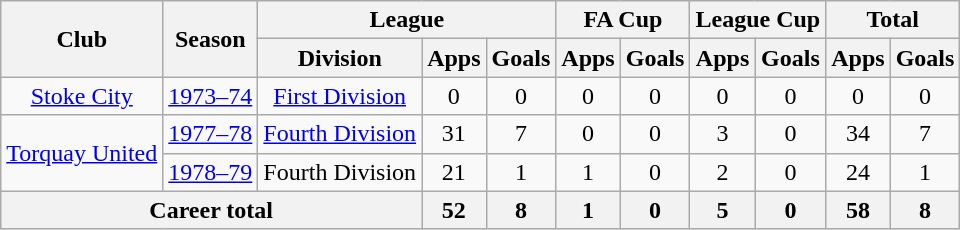<table class="wikitable" style="text-align: center;">
<tr>
<th rowspan="2">Club</th>
<th rowspan="2">Season</th>
<th colspan="3">League</th>
<th colspan="2">FA Cup</th>
<th colspan="2">League Cup</th>
<th colspan="2">Total</th>
</tr>
<tr>
<th>Division</th>
<th>Apps</th>
<th>Goals</th>
<th>Apps</th>
<th>Goals</th>
<th>Apps</th>
<th>Goals</th>
<th>Apps</th>
<th>Goals</th>
</tr>
<tr>
<td><a href='#'>Stoke City</a></td>
<td><a href='#'>1973–74</a></td>
<td><a href='#'>First Division</a></td>
<td>0</td>
<td>0</td>
<td>0</td>
<td>0</td>
<td>0</td>
<td>0</td>
<td>0</td>
<td>0</td>
</tr>
<tr>
<td rowspan=2><a href='#'>Torquay United</a></td>
<td><a href='#'>1977–78</a></td>
<td><a href='#'>Fourth Division</a></td>
<td>31</td>
<td>7</td>
<td>0</td>
<td>0</td>
<td>3</td>
<td>0</td>
<td>34</td>
<td>7</td>
</tr>
<tr>
<td><a href='#'>1978–79</a></td>
<td>Fourth Division</td>
<td>21</td>
<td>1</td>
<td>1</td>
<td>0</td>
<td>2</td>
<td>0</td>
<td>24</td>
<td>1</td>
</tr>
<tr>
<th colspan="3">Career total</th>
<th>52</th>
<th>8</th>
<th>1</th>
<th>0</th>
<th>5</th>
<th>0</th>
<th>58</th>
<th>8</th>
</tr>
</table>
